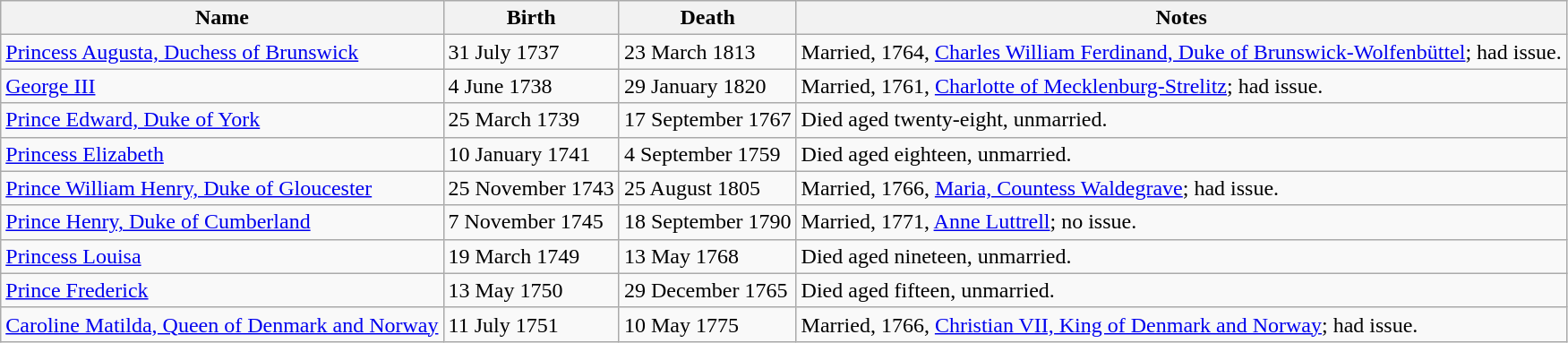<table class="wikitable">
<tr>
<th>Name</th>
<th>Birth</th>
<th>Death</th>
<th>Notes</th>
</tr>
<tr>
<td><a href='#'>Princess Augusta, Duchess of Brunswick</a></td>
<td>31 July 1737</td>
<td>23 March 1813</td>
<td>Married, 1764, <a href='#'>Charles William Ferdinand, Duke of Brunswick-Wolfenbüttel</a>; had issue.</td>
</tr>
<tr>
<td><a href='#'>George III</a></td>
<td>4 June 1738</td>
<td>29 January 1820</td>
<td>Married, 1761, <a href='#'>Charlotte of Mecklenburg-Strelitz</a>; had issue.</td>
</tr>
<tr>
<td><a href='#'>Prince Edward, Duke of York</a></td>
<td>25 March 1739</td>
<td>17 September 1767</td>
<td>Died aged twenty-eight, unmarried.</td>
</tr>
<tr>
<td><a href='#'>Princess Elizabeth</a></td>
<td>10 January 1741</td>
<td>4 September 1759</td>
<td>Died aged eighteen, unmarried.</td>
</tr>
<tr>
<td><a href='#'>Prince William Henry, Duke of Gloucester</a></td>
<td>25 November 1743</td>
<td>25 August 1805</td>
<td>Married, 1766, <a href='#'>Maria, Countess Waldegrave</a>; had issue.</td>
</tr>
<tr>
<td><a href='#'>Prince Henry, Duke of Cumberland</a></td>
<td>7 November 1745</td>
<td>18 September 1790</td>
<td> Married, 1771, <a href='#'>Anne Luttrell</a>; no issue.</td>
</tr>
<tr>
<td><a href='#'>Princess Louisa</a></td>
<td>19 March 1749</td>
<td>13 May 1768</td>
<td>Died aged nineteen, unmarried.</td>
</tr>
<tr>
<td><a href='#'>Prince Frederick</a></td>
<td>13 May 1750</td>
<td>29 December 1765</td>
<td>Died aged fifteen, unmarried.</td>
</tr>
<tr>
<td><a href='#'>Caroline Matilda, Queen of Denmark and Norway</a></td>
<td>11 July 1751</td>
<td>10 May 1775</td>
<td>Married, 1766, <a href='#'>Christian VII, King of Denmark and Norway</a>; had issue.</td>
</tr>
</table>
